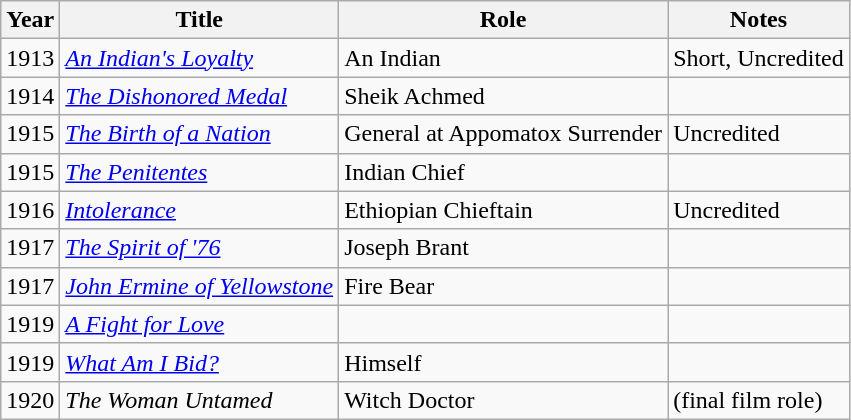<table class="wikitable">
<tr>
<th>Year</th>
<th>Title</th>
<th>Role</th>
<th>Notes</th>
</tr>
<tr>
<td>1913</td>
<td><em><a href='#'>An Indian's Loyalty</a></em></td>
<td>An Indian</td>
<td>Short, Uncredited</td>
</tr>
<tr>
<td>1914</td>
<td><em><a href='#'>The Dishonored Medal</a></em></td>
<td>Sheik Achmed</td>
<td></td>
</tr>
<tr>
<td>1915</td>
<td><em><a href='#'>The Birth of a Nation</a></em></td>
<td>General at Appomatox Surrender</td>
<td>Uncredited</td>
</tr>
<tr>
<td>1915</td>
<td><em><a href='#'>The Penitentes</a></em></td>
<td>Indian Chief</td>
<td></td>
</tr>
<tr>
<td>1916</td>
<td><em><a href='#'>Intolerance</a></em></td>
<td>Ethiopian Chieftain</td>
<td>Uncredited</td>
</tr>
<tr>
<td>1917</td>
<td><em><a href='#'>The Spirit of '76</a></em></td>
<td>Joseph Brant</td>
<td></td>
</tr>
<tr>
<td>1917</td>
<td><em><a href='#'>John Ermine of Yellowstone</a></em></td>
<td>Fire Bear</td>
<td></td>
</tr>
<tr>
<td>1919</td>
<td><em><a href='#'>A Fight for Love</a></em></td>
<td></td>
<td></td>
</tr>
<tr>
<td>1919</td>
<td><em><a href='#'>What Am I Bid?</a></em></td>
<td>Himself</td>
<td></td>
</tr>
<tr>
<td>1920</td>
<td><em>The Woman Untamed</em></td>
<td>Witch Doctor</td>
<td>(final film role)</td>
</tr>
</table>
